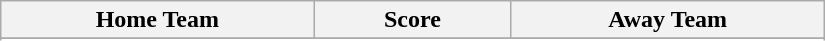<table class="wikitable" style="text-align: center; width:550px">
<tr>
<th scope="col" width="195px">Home Team</th>
<th scope="col" width="120px">Score</th>
<th scope="col" width="195px">Away Team</th>
</tr>
<tr>
</tr>
<tr>
</tr>
</table>
